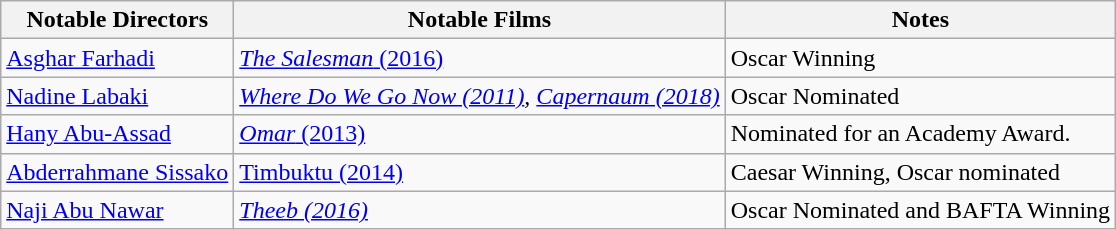<table class="wikitable">
<tr>
<th>Notable Directors</th>
<th>Notable Films</th>
<th>Notes</th>
</tr>
<tr>
<td><a href='#'>Asghar Farhadi</a></td>
<td><a href='#'><em>The Salesman</em> (2016)</a></td>
<td>Oscar Winning</td>
</tr>
<tr>
<td><a href='#'>Nadine Labaki</a></td>
<td><em><a href='#'>Where Do We Go Now (2011)</a>, <a href='#'>Capernaum (2018)</a></em></td>
<td>Oscar Nominated</td>
</tr>
<tr>
<td><a href='#'>Hany Abu-Assad</a></td>
<td><a href='#'><em>Omar</em> (2013)</a></td>
<td>Nominated for an Academy Award.</td>
</tr>
<tr>
<td><a href='#'>Abderrahmane Sissako</a></td>
<td><a href='#'>Timbuktu (2014)</a></td>
<td>Caesar Winning, Oscar nominated</td>
</tr>
<tr>
<td><a href='#'>Naji Abu Nawar</a></td>
<td><em><a href='#'>Theeb (2016)</a></em></td>
<td>Oscar Nominated and BAFTA Winning</td>
</tr>
</table>
